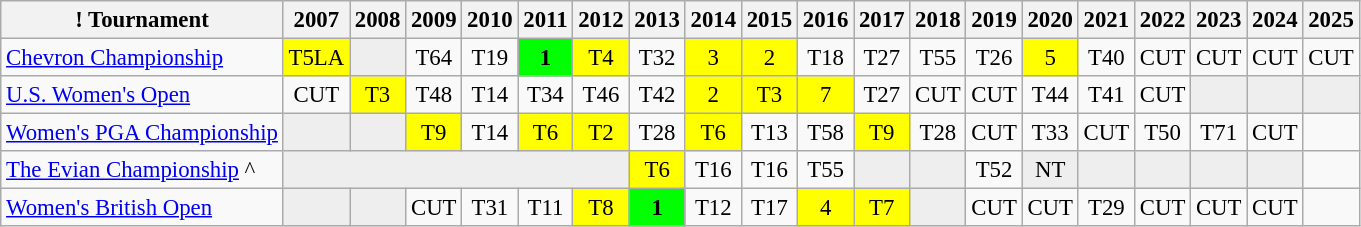<table class="wikitable" style="font-size:95%;text-align:center;">
<tr>
<th>! Tournament</th>
<th>2007</th>
<th>2008</th>
<th>2009</th>
<th>2010</th>
<th>2011</th>
<th>2012</th>
<th>2013</th>
<th>2014</th>
<th>2015</th>
<th>2016</th>
<th>2017</th>
<th>2018</th>
<th>2019</th>
<th>2020</th>
<th>2021</th>
<th>2022</th>
<th>2023</th>
<th>2024</th>
<th>2025</th>
</tr>
<tr>
<td align=left><a href='#'>Chevron Championship</a></td>
<td style="background:yellow;">T5<span>LA</span></td>
<td style="background:#eeeeee;"></td>
<td>T64</td>
<td>T19</td>
<td style="background:lime;"><strong>1</strong></td>
<td style="background:yellow;">T4</td>
<td>T32</td>
<td style="background:yellow;">3</td>
<td style="background:yellow;">2</td>
<td>T18</td>
<td>T27</td>
<td>T55</td>
<td>T26</td>
<td style="background:yellow;">5</td>
<td>T40</td>
<td>CUT</td>
<td>CUT</td>
<td>CUT</td>
<td>CUT</td>
</tr>
<tr>
<td align=left><a href='#'>U.S. Women's Open</a></td>
<td>CUT</td>
<td style="background:yellow;">T3</td>
<td>T48</td>
<td>T14</td>
<td>T34</td>
<td>T46</td>
<td>T42</td>
<td style="background:yellow;">2</td>
<td style="background:yellow;">T3</td>
<td style="background:yellow;">7</td>
<td>T27</td>
<td>CUT</td>
<td>CUT</td>
<td>T44</td>
<td>T41</td>
<td>CUT</td>
<td style="background:#eeeeee;"></td>
<td style="background:#eeeeee;"></td>
<td style="background:#eeeeee;"></td>
</tr>
<tr>
<td align=left><a href='#'>Women's PGA Championship</a></td>
<td style="background:#eeeeee;"></td>
<td style="background:#eeeeee;"></td>
<td style="background:yellow;">T9</td>
<td>T14</td>
<td style="background:yellow;">T6</td>
<td style="background:yellow;">T2</td>
<td>T28</td>
<td style="background:yellow;">T6</td>
<td>T13</td>
<td>T58</td>
<td style="background:yellow;">T9</td>
<td>T28</td>
<td>CUT</td>
<td>T33</td>
<td>CUT</td>
<td>T50</td>
<td>T71</td>
<td>CUT</td>
<td></td>
</tr>
<tr>
<td align=left><a href='#'>The Evian Championship</a> ^</td>
<td style="background:#eeeeee;" colspan=6></td>
<td style="background:yellow;">T6</td>
<td>T16</td>
<td>T16</td>
<td>T55</td>
<td style="background:#eeeeee;"></td>
<td style="background:#eeeeee;"></td>
<td>T52</td>
<td style="background:#eeeeee;">NT</td>
<td style="background:#eeeeee;"></td>
<td style="background:#eeeeee;"></td>
<td style="background:#eeeeee;"></td>
<td style="background:#eeeeee;"></td>
<td></td>
</tr>
<tr>
<td align=left><a href='#'>Women's British Open</a></td>
<td style="background:#eeeeee;"></td>
<td style="background:#eeeeee;"></td>
<td>CUT</td>
<td>T31</td>
<td>T11</td>
<td style="background:yellow;">T8</td>
<td style="background:lime;"><strong>1</strong></td>
<td>T12</td>
<td>T17</td>
<td style="background:yellow;">4</td>
<td style="background:yellow;">T7</td>
<td style="background:#eeeeee;"></td>
<td>CUT</td>
<td>CUT</td>
<td>T29</td>
<td>CUT</td>
<td>CUT</td>
<td>CUT</td>
<td></td>
</tr>
</table>
